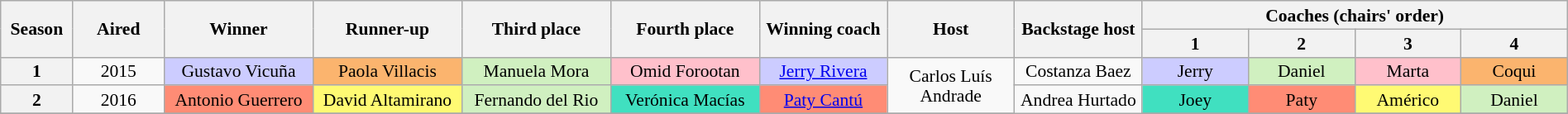<table class="wikitable" style="text-align:center; font-size:90%; line-height:16px; width:100%">
<tr>
<th width="2%" rowspan="2" scope="col">Season</th>
<th rowspan="2" scope="col" width="4.3%">Aired</th>
<th width="7%" rowspan="2" scope="col">Winner</th>
<th width="7%" rowspan="2" scope="col">Runner-up</th>
<th width="7%" rowspan="2" scope="col">Third place</th>
<th width="7%" rowspan="2" scope="col">Fourth place</th>
<th width="6%" rowspan="2" scope="col">Winning coach</th>
<th width="6%" rowspan="2" scope="col">Host</th>
<th width="6%" rowspan="2" scope="col">Backstage host</th>
<th width="20%" scope="col" colspan="5">Coaches (chairs' order)</th>
</tr>
<tr>
<th width="5%">1</th>
<th width="5%">2</th>
<th width="5%">3</th>
<th width="5%">4</th>
</tr>
<tr>
<th>1</th>
<td>2015</td>
<td style="background:#ccccff">Gustavo Vicuña</td>
<td style="background:#fbb46e">Paola Villacis</td>
<td style="background:#d0f0c0">Manuela Mora</td>
<td style="background: pink">Omid Forootan</td>
<td style="background:#ccccff"><a href='#'>Jerry Rivera</a></td>
<td rowspan="2">Carlos Luís Andrade</td>
<td>Costanza Baez</td>
<td style="background:#ccccff">Jerry</td>
<td style="background:#d0f0c0">Daniel</td>
<td style="background: pink">Marta</td>
<td style="background:#fbb46e">Coqui</td>
</tr>
<tr>
<th>2</th>
<td>2016</td>
<td style="background:#ff8c75">Antonio Guerrero</td>
<td style="background:#fffa73">David Altamirano</td>
<td style="background:#d0f0c0">Fernando del Rio</td>
<td style="background:#40e0c0">Verónica Macías</td>
<td style="background:#ff8c75"><a href='#'>Paty Cantú</a></td>
<td rowspan=2>Andrea Hurtado</td>
<td style="background:#40e0c0">Joey</td>
<td style="background:#ff8c75">Paty</td>
<td style="background:#fffa73">Américo</td>
<td style="background:#d0f0c0">Daniel</td>
</tr>
<tr>
</tr>
</table>
